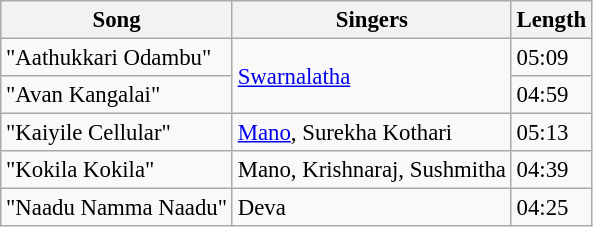<table class="wikitable" style="font-size: 95%;">
<tr>
<th>Song</th>
<th>Singers</th>
<th>Length</th>
</tr>
<tr>
<td>"Aathukkari Odambu"</td>
<td rowspan=2><a href='#'>Swarnalatha</a></td>
<td>05:09</td>
</tr>
<tr>
<td>"Avan Kangalai"</td>
<td>04:59</td>
</tr>
<tr>
<td>"Kaiyile Cellular"</td>
<td><a href='#'>Mano</a>, Surekha Kothari</td>
<td>05:13</td>
</tr>
<tr>
<td>"Kokila Kokila"</td>
<td>Mano, Krishnaraj, Sushmitha</td>
<td>04:39</td>
</tr>
<tr>
<td>"Naadu Namma Naadu"</td>
<td>Deva</td>
<td>04:25</td>
</tr>
</table>
